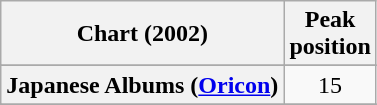<table class="wikitable plainrowheaders">
<tr>
<th scope="col">Chart (2002)</th>
<th scope="col">Peak<br>position</th>
</tr>
<tr>
</tr>
<tr>
</tr>
<tr>
</tr>
<tr>
</tr>
<tr>
</tr>
<tr>
</tr>
<tr>
</tr>
<tr>
</tr>
<tr>
</tr>
<tr>
<th scope="row">Japanese Albums (<a href='#'>Oricon</a>)</th>
<td align="center">15</td>
</tr>
<tr>
</tr>
<tr>
</tr>
<tr>
</tr>
<tr>
</tr>
<tr>
</tr>
</table>
